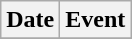<table class="wikitable">
<tr>
<th>Date</th>
<th>Event</th>
</tr>
<tr>
</tr>
</table>
